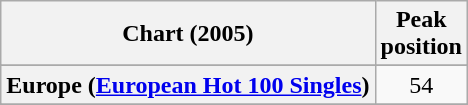<table class="wikitable sortable plainrowheaders" style="text-align:center">
<tr>
<th scope="col">Chart (2005)</th>
<th scope="col">Peak<br>position</th>
</tr>
<tr>
</tr>
<tr>
</tr>
<tr>
<th scope="row">Europe (<a href='#'>European Hot 100 Singles</a>)</th>
<td>54</td>
</tr>
<tr>
</tr>
<tr>
</tr>
<tr>
</tr>
<tr>
</tr>
</table>
